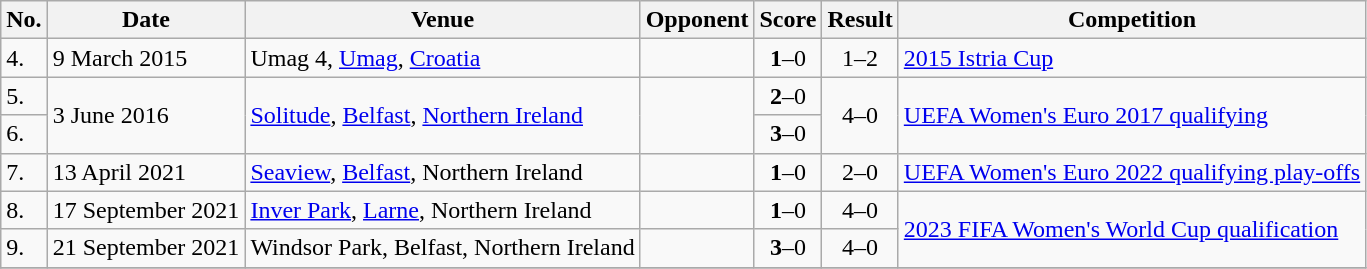<table class="wikitable">
<tr>
<th>No.</th>
<th>Date</th>
<th>Venue</th>
<th>Opponent</th>
<th>Score</th>
<th>Result</th>
<th>Competition</th>
</tr>
<tr>
<td>4.</td>
<td>9 March 2015</td>
<td>Umag 4, <a href='#'>Umag</a>, <a href='#'>Croatia</a></td>
<td></td>
<td align=center><strong>1</strong>–0</td>
<td align=center>1–2</td>
<td><a href='#'>2015 Istria Cup</a></td>
</tr>
<tr>
<td>5.</td>
<td rowspan=2>3 June 2016</td>
<td rowspan=2><a href='#'>Solitude</a>, <a href='#'>Belfast</a>, <a href='#'>Northern Ireland</a></td>
<td rowspan=2></td>
<td align=center><strong>2</strong>–0</td>
<td rowspan=2 align=center>4–0</td>
<td rowspan=2><a href='#'>UEFA Women's Euro 2017 qualifying</a></td>
</tr>
<tr>
<td>6.</td>
<td align=center><strong>3</strong>–0</td>
</tr>
<tr>
<td>7.</td>
<td>13 April 2021</td>
<td><a href='#'>Seaview</a>, <a href='#'>Belfast</a>, Northern Ireland</td>
<td></td>
<td align=center><strong>1</strong>–0</td>
<td align=center>2–0</td>
<td><a href='#'>UEFA Women's Euro 2022 qualifying play-offs</a></td>
</tr>
<tr>
<td>8.</td>
<td>17 September 2021</td>
<td><a href='#'>Inver Park</a>, <a href='#'>Larne</a>, Northern Ireland</td>
<td></td>
<td align=center><strong>1</strong>–0</td>
<td align=center>4–0</td>
<td rowspan=2><a href='#'>2023 FIFA Women's World Cup qualification</a></td>
</tr>
<tr>
<td>9.</td>
<td>21 September 2021</td>
<td>Windsor Park, Belfast, Northern Ireland</td>
<td></td>
<td align=center><strong>3</strong>–0</td>
<td align=center>4–0</td>
</tr>
<tr>
</tr>
</table>
